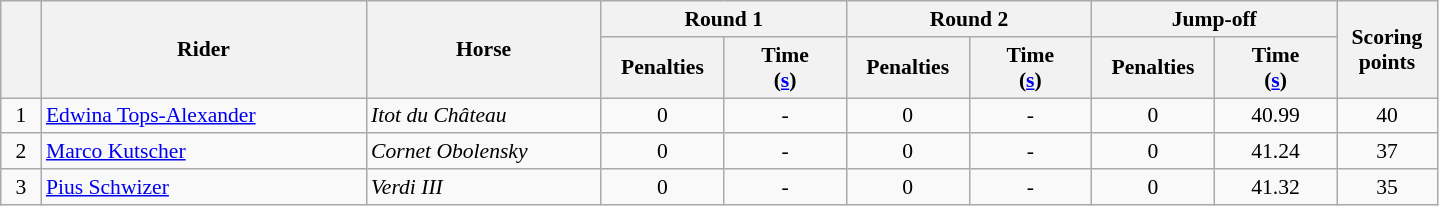<table class="wikitable" style="font-size: 90%">
<tr>
<th rowspan=2 width=20></th>
<th rowspan=2 width=210>Rider</th>
<th rowspan=2 width=150>Horse</th>
<th colspan=2>Round 1</th>
<th colspan=2>Round 2</th>
<th colspan=2>Jump-off</th>
<th rowspan=2 width=60>Scoring<br>points</th>
</tr>
<tr>
<th width=75>Penalties</th>
<th width=75>Time<br>(<a href='#'>s</a>)</th>
<th width=75>Penalties</th>
<th width=75>Time<br>(<a href='#'>s</a>)</th>
<th width=75>Penalties</th>
<th width=75>Time<br>(<a href='#'>s</a>)</th>
</tr>
<tr>
<td align=center>1</td>
<td> <a href='#'>Edwina Tops-Alexander</a></td>
<td><em>Itot du Château</em></td>
<td align=center>0</td>
<td align=center>-</td>
<td align=center>0</td>
<td align=center>-</td>
<td align=center>0</td>
<td align=center>40.99</td>
<td align=center>40</td>
</tr>
<tr>
<td align=center>2</td>
<td> <a href='#'>Marco Kutscher</a></td>
<td><em>Cornet Obolensky</em></td>
<td align=center>0</td>
<td align=center>-</td>
<td align=center>0</td>
<td align=center>-</td>
<td align=center>0</td>
<td align=center>41.24</td>
<td align=center>37</td>
</tr>
<tr>
<td align=center>3</td>
<td> <a href='#'>Pius Schwizer</a></td>
<td><em>Verdi III</em></td>
<td align=center>0</td>
<td align=center>-</td>
<td align=center>0</td>
<td align=center>-</td>
<td align=center>0</td>
<td align=center>41.32</td>
<td align=center>35</td>
</tr>
</table>
